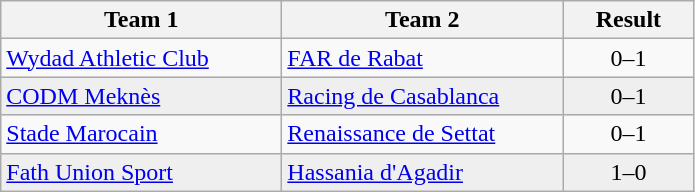<table class="wikitable">
<tr>
<th width="180">Team 1</th>
<th width="180">Team 2</th>
<th width="80">Result</th>
</tr>
<tr>
<td><a href='#'>Wydad Athletic Club</a></td>
<td><a href='#'>FAR de Rabat</a></td>
<td align="center">0–1</td>
</tr>
<tr style="background:#EFEFEF">
<td><a href='#'>CODM Meknès</a></td>
<td><a href='#'>Racing de Casablanca</a></td>
<td align="center">0–1</td>
</tr>
<tr>
<td><a href='#'>Stade Marocain</a></td>
<td><a href='#'>Renaissance de Settat</a></td>
<td align="center">0–1</td>
</tr>
<tr style="background:#EFEFEF">
<td><a href='#'>Fath Union Sport</a></td>
<td><a href='#'>Hassania d'Agadir</a></td>
<td align="center">1–0</td>
</tr>
</table>
